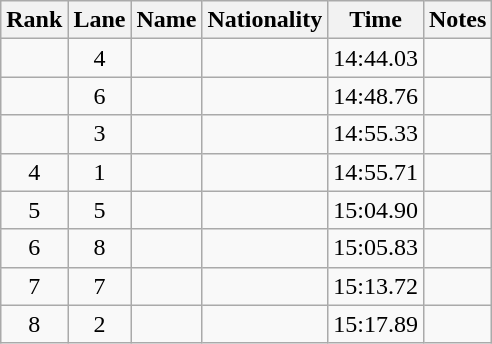<table class="wikitable sortable" style="text-align:center">
<tr>
<th>Rank</th>
<th>Lane</th>
<th>Name</th>
<th>Nationality</th>
<th>Time</th>
<th>Notes</th>
</tr>
<tr>
<td></td>
<td>4</td>
<td align=left></td>
<td align=left></td>
<td>14:44.03</td>
<td></td>
</tr>
<tr>
<td></td>
<td>6</td>
<td align=left></td>
<td align=left></td>
<td>14:48.76</td>
<td></td>
</tr>
<tr>
<td></td>
<td>3</td>
<td align=left></td>
<td align=left></td>
<td>14:55.33</td>
<td></td>
</tr>
<tr>
<td>4</td>
<td>1</td>
<td align=left></td>
<td align=left></td>
<td>14:55.71</td>
<td></td>
</tr>
<tr>
<td>5</td>
<td>5</td>
<td align=left></td>
<td align=left></td>
<td>15:04.90</td>
<td></td>
</tr>
<tr>
<td>6</td>
<td>8</td>
<td align=left></td>
<td align=left></td>
<td>15:05.83</td>
<td></td>
</tr>
<tr>
<td>7</td>
<td>7</td>
<td align=left></td>
<td align=left></td>
<td>15:13.72</td>
<td></td>
</tr>
<tr>
<td>8</td>
<td>2</td>
<td align=left></td>
<td align=left></td>
<td>15:17.89</td>
<td></td>
</tr>
</table>
